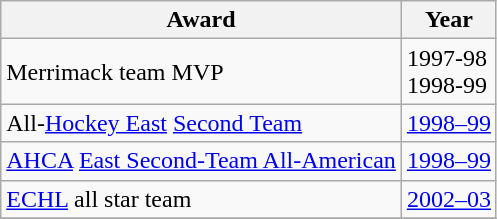<table class="wikitable">
<tr>
<th>Award</th>
<th>Year</th>
</tr>
<tr>
<td>Merrimack team MVP</td>
<td>1997-98<br>1998-99</td>
</tr>
<tr>
<td>All-<a href='#'>Hockey East</a> <a href='#'>Second Team</a></td>
<td><a href='#'>1998–99</a></td>
</tr>
<tr>
<td><a href='#'>AHCA</a> <a href='#'>East Second-Team All-American</a></td>
<td><a href='#'>1998–99</a></td>
</tr>
<tr>
<td><a href='#'>ECHL</a> all star team</td>
<td><a href='#'>2002–03</a></td>
</tr>
<tr>
</tr>
</table>
